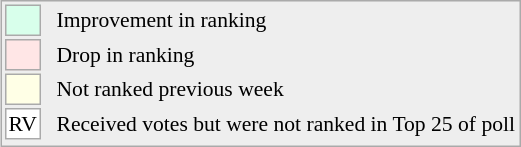<table align=right style="font-size:90%; border:1px solid #aaaaaa; white-space:nowrap; background:#eeeeee;">
<tr>
<td style="background:#d8ffeb; width:20px; border:1px solid #aaaaaa;"> </td>
<td rowspan=5> </td>
<td>Improvement in ranking</td>
</tr>
<tr>
<td style="background:#ffe6e6; width:20px; border:1px solid #aaaaaa;"> </td>
<td>Drop in ranking</td>
</tr>
<tr>
<td style="background:#ffffe6; width:20px; border:1px solid #aaaaaa;"> </td>
<td>Not ranked previous week</td>
</tr>
<tr>
<td align=center style="width:20px; border:1px solid #aaaaaa; background:white;">RV</td>
<td>Received votes but were not ranked in Top 25 of poll</td>
</tr>
<tr>
</tr>
</table>
